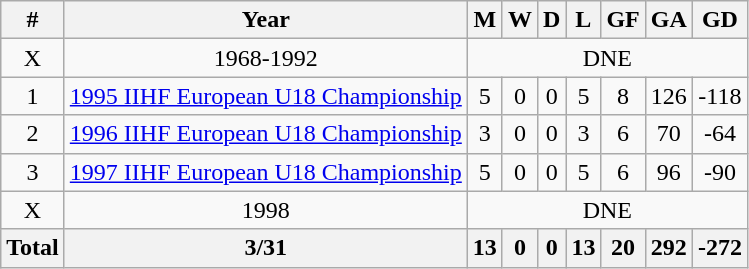<table class="wikitable sortable" style="text-align:center">
<tr>
<th>#</th>
<th>Year</th>
<th>M</th>
<th>W</th>
<th>D</th>
<th>L</th>
<th>GF</th>
<th>GA</th>
<th>GD</th>
</tr>
<tr>
<td>X</td>
<td>1968-1992</td>
<td colspan=7>DNE</td>
</tr>
<tr>
<td>1</td>
<td><a href='#'>1995 IIHF European U18 Championship</a></td>
<td>5</td>
<td>0</td>
<td>0</td>
<td>5</td>
<td>8</td>
<td>126</td>
<td>-118</td>
</tr>
<tr>
<td>2</td>
<td><a href='#'>1996 IIHF European U18 Championship</a></td>
<td>3</td>
<td>0</td>
<td>0</td>
<td>3</td>
<td>6</td>
<td>70</td>
<td>-64</td>
</tr>
<tr>
<td>3</td>
<td><a href='#'>1997 IIHF European U18 Championship</a></td>
<td>5</td>
<td>0</td>
<td>0</td>
<td>5</td>
<td>6</td>
<td>96</td>
<td>-90</td>
</tr>
<tr>
<td>X</td>
<td>1998</td>
<td colspan=7>DNE</td>
</tr>
<tr>
<th><strong>Total</strong></th>
<th>3/31</th>
<th>13</th>
<th>0</th>
<th>0</th>
<th>13</th>
<th>20</th>
<th>292</th>
<th>-272</th>
</tr>
</table>
